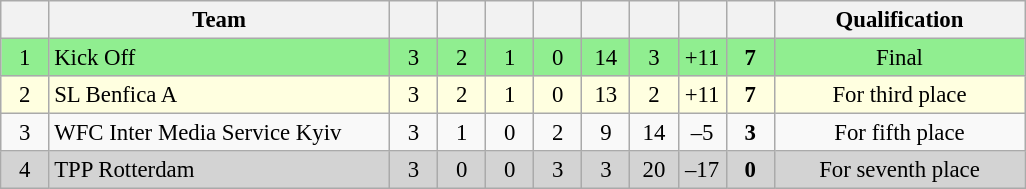<table class="wikitable" style="font-size: 95%">
<tr>
<th width="25"></th>
<th width="220">Team</th>
<th width="25"></th>
<th width="25"></th>
<th width="25"></th>
<th width="25"></th>
<th width="25"></th>
<th width="25"></th>
<th width="25"></th>
<th width="25"></th>
<th width="160">Qualification</th>
</tr>
<tr align=center bgcolor=lightgreen>
<td>1</td>
<td align=left> Kick Off</td>
<td>3</td>
<td>2</td>
<td>1</td>
<td>0</td>
<td>14</td>
<td>3</td>
<td>+11</td>
<td><strong>7</strong></td>
<td>Final</td>
</tr>
<tr align=center bgcolor=lightyellow>
<td>2</td>
<td align=left> SL Benfica A</td>
<td>3</td>
<td>2</td>
<td>1</td>
<td>0</td>
<td>13</td>
<td>2</td>
<td>+11</td>
<td><strong>7</strong></td>
<td>For third place</td>
</tr>
<tr align=center>
<td>3</td>
<td align=left> WFC Inter Media Service Kyiv</td>
<td>3</td>
<td>1</td>
<td>0</td>
<td>2</td>
<td>9</td>
<td>14</td>
<td>–5</td>
<td><strong>3</strong></td>
<td>For fifth place</td>
</tr>
<tr align=center bgcolor=lightgrey>
<td>4</td>
<td align=left> TPP Rotterdam</td>
<td>3</td>
<td>0</td>
<td>0</td>
<td>3</td>
<td>3</td>
<td>20</td>
<td>–17</td>
<td><strong>0</strong></td>
<td>For seventh place</td>
</tr>
</table>
